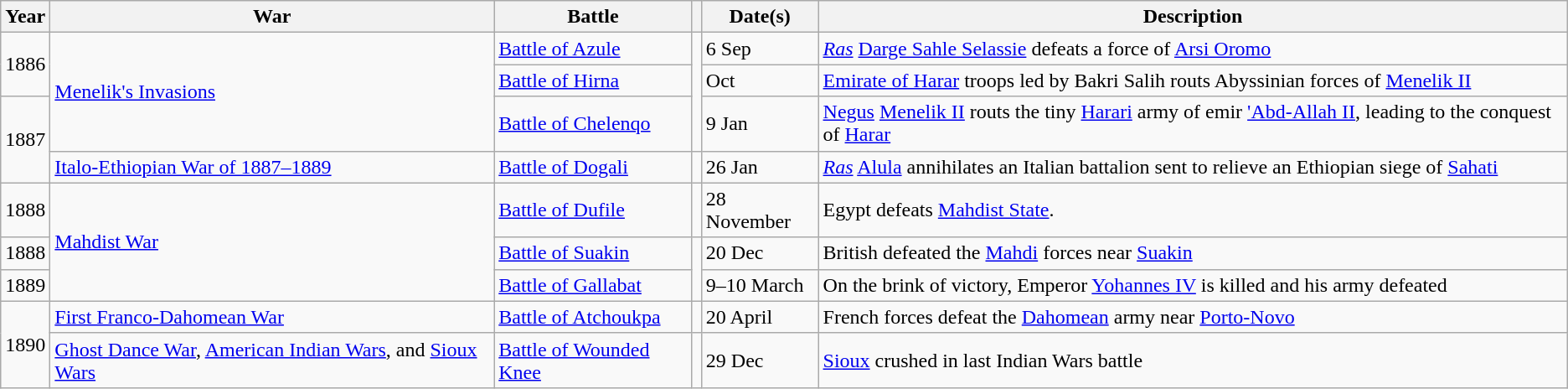<table class="wikitable sortable">
<tr>
<th class="unsortable">Year</th>
<th>War</th>
<th class="unsortable">Battle</th>
<th></th>
<th>Date(s)</th>
<th class="unsortable">Description</th>
</tr>
<tr>
<td rowspan="2">1886</td>
<td rowspan="3"><a href='#'>Menelik's Invasions</a></td>
<td><a href='#'>Battle of Azule</a></td>
<td rowspan="3"></td>
<td>6 Sep</td>
<td><a href='#'><em>Ras</em></a> <a href='#'>Darge Sahle Selassie</a> defeats a force of <a href='#'>Arsi Oromo</a></td>
</tr>
<tr>
<td><a href='#'>Battle of Hirna</a></td>
<td>Oct</td>
<td><a href='#'>Emirate of Harar</a> troops led by Bakri Salih routs Abyssinian forces of <a href='#'>Menelik II</a></td>
</tr>
<tr>
<td rowspan="2">1887</td>
<td><a href='#'>Battle of Chelenqo</a></td>
<td>9 Jan</td>
<td><a href='#'>Negus</a> <a href='#'>Menelik II</a> routs the tiny <a href='#'>Harari</a> army of emir <a href='#'>'Abd-Allah II</a>, leading to the conquest of <a href='#'>Harar</a></td>
</tr>
<tr>
<td><a href='#'>Italo-Ethiopian War of 1887–1889</a></td>
<td><a href='#'>Battle of Dogali</a></td>
<td></td>
<td>26 Jan</td>
<td><a href='#'><em>Ras</em></a> <a href='#'>Alula</a> annihilates an Italian battalion sent to relieve an Ethiopian siege of <a href='#'>Sahati</a></td>
</tr>
<tr>
<td>1888</td>
<td rowspan="3"><a href='#'>Mahdist War</a></td>
<td><a href='#'>Battle of Dufile</a></td>
<td></td>
<td>28 November</td>
<td>Egypt defeats <a href='#'>Mahdist State</a>.</td>
</tr>
<tr>
<td>1888</td>
<td><a href='#'>Battle of Suakin</a></td>
<td rowspan="2"></td>
<td>20 Dec</td>
<td>British defeated the <a href='#'>Mahdi</a> forces near <a href='#'>Suakin</a></td>
</tr>
<tr>
<td>1889</td>
<td><a href='#'>Battle of Gallabat</a></td>
<td>9–10 March</td>
<td>On the brink of victory, Emperor <a href='#'>Yohannes IV</a> is killed and his army defeated</td>
</tr>
<tr>
<td rowspan="2">1890</td>
<td><a href='#'>First Franco-Dahomean War</a></td>
<td><a href='#'>Battle of Atchoukpa</a></td>
<td></td>
<td>20 April</td>
<td>French forces defeat the <a href='#'>Dahomean</a> army near <a href='#'>Porto-Novo</a></td>
</tr>
<tr>
<td><a href='#'>Ghost Dance War</a>, <a href='#'>American Indian Wars</a>, and <a href='#'>Sioux Wars</a></td>
<td><a href='#'>Battle of Wounded Knee</a></td>
<td></td>
<td>29 Dec</td>
<td><a href='#'>Sioux</a> crushed in last Indian Wars battle</td>
</tr>
</table>
